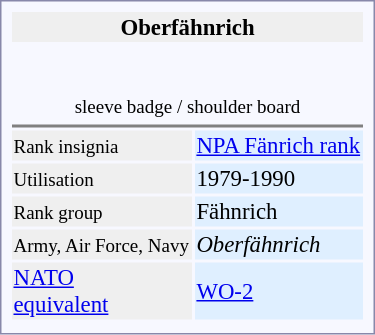<table style="border:1px solid #8888aa; background-color:#f7f8ff; padding:5px; font-size:95%; margin: 0px 12px 12px 0px; float:right; width:250px">
<tr ---->
<td bgcolor="#efefef" colspan=2 align="center"> <strong>Oberfähnrich</strong></td>
</tr>
<tr ---->
<td align="center" colspan=2 style="border-bottom:2px solid gray;font-size:smaller"><br><table align="center">
<tr>
<td>  <br>sleeve badge / shoulder board</td>
</tr>
</table>
</td>
</tr>
<tr ---->
<td bgcolor="#efefef"><small>Rank insignia</small></td>
<td bgcolor="#dfefff"><a href='#'>NPA Fänrich rank</a></td>
</tr>
<tr ---->
<td bgcolor="#efefef"><small>Utilisation</small></td>
<td bgcolor="#dfefff">1979-1990</td>
</tr>
<tr ---->
<td bgcolor="#efefef"><small>Rank group</small></td>
<td bgcolor="#dfefff">Fähnrich</td>
</tr>
<tr ---->
<td bgcolor="#efefef"><small>Army, Air Force, Navy</small></td>
<td bgcolor="#dfefff"><em>Oberfähnrich</em></td>
</tr>
<tr ---->
<td bgcolor="#efefef"><a href='#'>NATO<br>equivalent</a></td>
<td bgcolor="#dfefff"><a href='#'>WO-2</a></td>
</tr>
<tr ---->
</tr>
</table>
